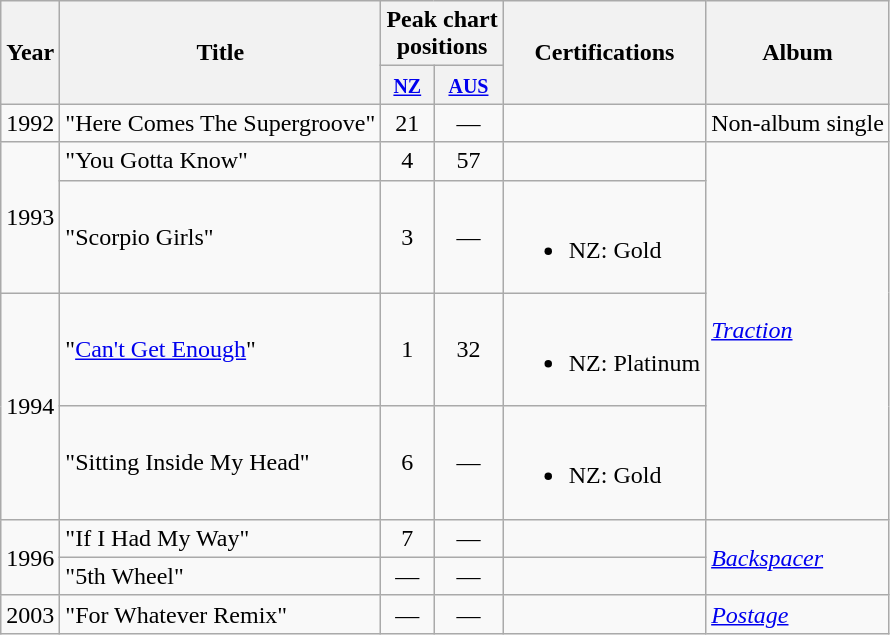<table class="wikitable">
<tr>
<th rowspan="2">Year</th>
<th rowspan="2">Title</th>
<th colspan="2">Peak chart<br>positions</th>
<th rowspan="2">Certifications</th>
<th rowspan="2">Album</th>
</tr>
<tr>
<th><small><a href='#'>NZ</a></small><br></th>
<th><small><a href='#'>AUS</a></small><br></th>
</tr>
<tr>
<td>1992</td>
<td>"Here Comes The Supergroove"</td>
<td align="center">21</td>
<td align="center">—</td>
<td></td>
<td>Non-album single</td>
</tr>
<tr>
<td rowspan=2>1993</td>
<td>"You Gotta Know"</td>
<td align="center">4</td>
<td align="center">57</td>
<td></td>
<td rowspan=4><em><a href='#'>Traction</a></em></td>
</tr>
<tr>
<td>"Scorpio Girls"</td>
<td align="center">3</td>
<td align="center">—</td>
<td><br><ul><li>NZ: Gold</li></ul></td>
</tr>
<tr>
<td rowspan=2>1994</td>
<td>"<a href='#'>Can't Get Enough</a>"</td>
<td align="center">1</td>
<td align="center">32</td>
<td><br><ul><li>NZ: Platinum</li></ul></td>
</tr>
<tr>
<td>"Sitting Inside My Head"</td>
<td align="center">6</td>
<td align="center">—</td>
<td><br><ul><li>NZ: Gold</li></ul></td>
</tr>
<tr>
<td rowspan=2>1996</td>
<td>"If I Had My Way"</td>
<td align="center">7</td>
<td align="center">—</td>
<td></td>
<td rowspan=2><em><a href='#'>Backspacer</a></em></td>
</tr>
<tr>
<td>"5th Wheel"</td>
<td align="center">—</td>
<td align="center">—</td>
<td></td>
</tr>
<tr>
<td>2003</td>
<td>"For Whatever Remix"</td>
<td align="center">—</td>
<td align="center">—</td>
<td></td>
<td><em><a href='#'>Postage</a></em></td>
</tr>
</table>
